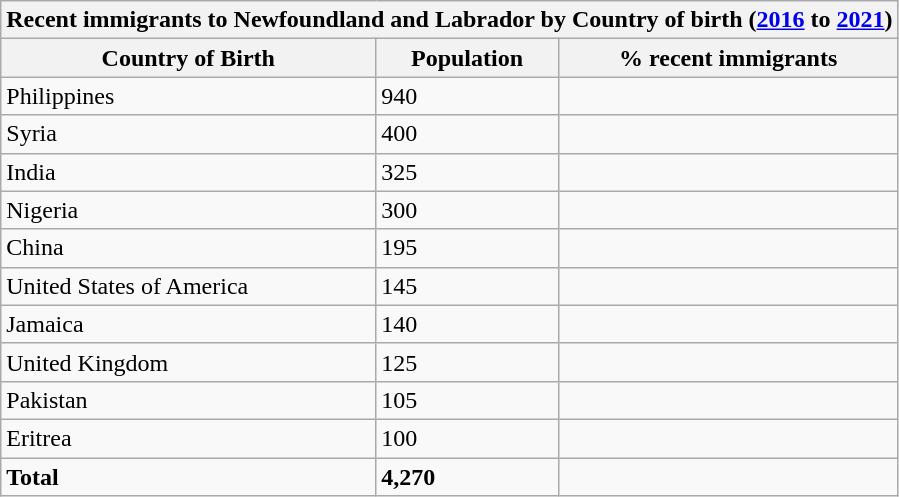<table class="wikitable">
<tr>
<th colspan="4">Recent immigrants to Newfoundland and Labrador by Country of birth (<a href='#'>2016</a> to <a href='#'>2021</a>)</th>
</tr>
<tr>
<th>Country of Birth</th>
<th>Population</th>
<th>% recent immigrants</th>
</tr>
<tr>
<td>Philippines</td>
<td>940</td>
<td></td>
</tr>
<tr>
<td>Syria</td>
<td>400</td>
<td></td>
</tr>
<tr>
<td>India</td>
<td>325</td>
<td></td>
</tr>
<tr>
<td>Nigeria</td>
<td>300</td>
<td></td>
</tr>
<tr>
<td>China</td>
<td>195</td>
<td></td>
</tr>
<tr>
<td>United States of America</td>
<td>145</td>
<td></td>
</tr>
<tr>
<td>Jamaica</td>
<td>140</td>
<td></td>
</tr>
<tr>
<td>United Kingdom</td>
<td>125</td>
<td></td>
</tr>
<tr>
<td>Pakistan</td>
<td>105</td>
<td></td>
</tr>
<tr>
<td>Eritrea</td>
<td>100</td>
<td></td>
</tr>
<tr>
<td><strong>Total</strong></td>
<td><strong>4,270</strong></td>
<td><strong></strong></td>
</tr>
</table>
